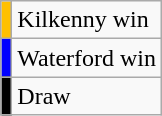<table class="wikitable">
<tr>
<td style="background-color:#FFC000"></td>
<td>Kilkenny win</td>
</tr>
<tr>
<td style="background-color:#0000FF"></td>
<td>Waterford win</td>
</tr>
<tr>
<td style="background-color:#000000"></td>
<td>Draw</td>
</tr>
</table>
